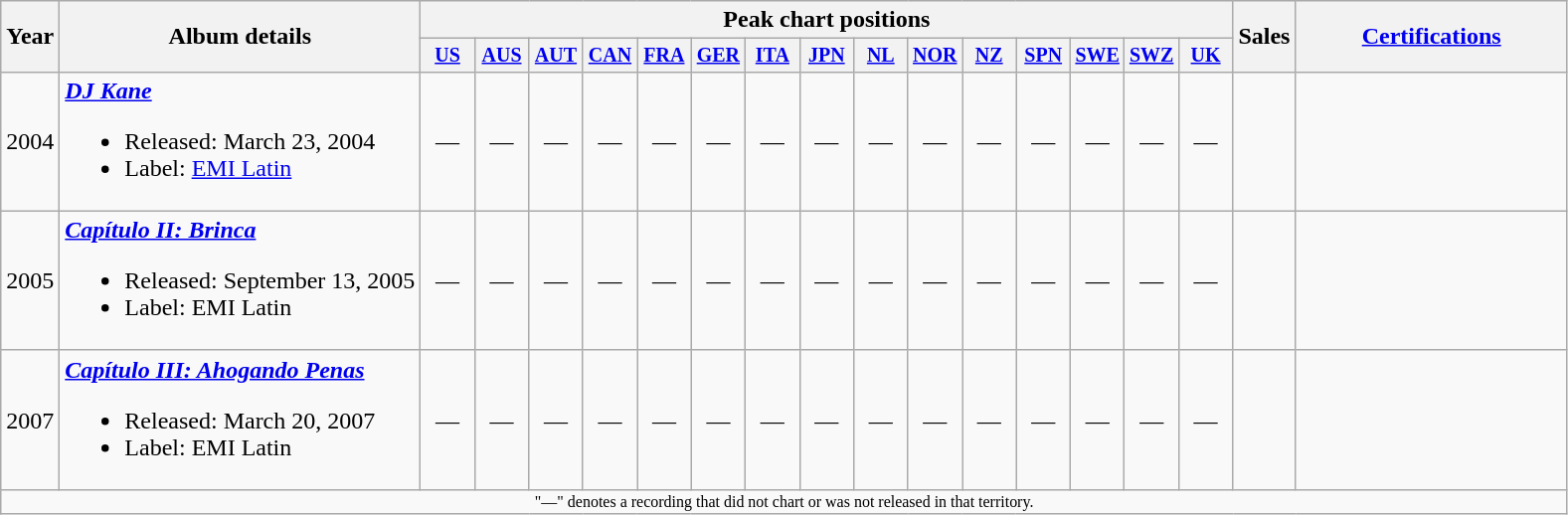<table class="wikitable">
<tr>
<th rowspan="2">Year</th>
<th rowspan="2">Album details</th>
<th colspan="15">Peak chart positions</th>
<th rowspan="2">Sales</th>
<th rowspan="2" style="width:175px;"><a href='#'>Certifications</a></th>
</tr>
<tr style="font-size:smaller;">
<th width="30"><a href='#'>US</a></th>
<th width="30"><a href='#'>AUS</a></th>
<th width="30"><a href='#'>AUT</a></th>
<th width="30"><a href='#'>CAN</a></th>
<th width="30"><a href='#'>FRA</a></th>
<th width="30"><a href='#'>GER</a></th>
<th width="30"><a href='#'>ITA</a></th>
<th width="30"><a href='#'>JPN</a></th>
<th width="30"><a href='#'>NL</a></th>
<th width="30"><a href='#'>NOR</a></th>
<th width="30"><a href='#'>NZ</a></th>
<th width="30"><a href='#'>SPN</a></th>
<th width="30"><a href='#'>SWE</a></th>
<th width="30"><a href='#'>SWZ</a></th>
<th width="30"><a href='#'>UK</a></th>
</tr>
<tr>
<td style="text-align:center;">2004</td>
<td><strong><em><a href='#'>DJ Kane</a></em></strong><br><ul><li>Released: March 23, 2004</li><li>Label: <a href='#'>EMI Latin</a></li></ul></td>
<td style="text-align:center;">—</td>
<td style="text-align:center;">—</td>
<td style="text-align:center;">—</td>
<td style="text-align:center;">—</td>
<td style="text-align:center;">—</td>
<td style="text-align:center;">—</td>
<td style="text-align:center;">—</td>
<td style="text-align:center;">—</td>
<td style="text-align:center;">—</td>
<td style="text-align:center;">—</td>
<td style="text-align:center;">—</td>
<td style="text-align:center;">—</td>
<td style="text-align:center;">—</td>
<td style="text-align:center;">—</td>
<td style="text-align:center;">—</td>
<td style="text-align:left;"></td>
<td></td>
</tr>
<tr>
<td style="text-align:center;">2005</td>
<td><strong><em><a href='#'>Capítulo II: Brinca</a></em></strong><br><ul><li>Released: September 13, 2005</li><li>Label: EMI Latin</li></ul></td>
<td style="text-align:center;">—</td>
<td style="text-align:center;">—</td>
<td style="text-align:center;">—</td>
<td style="text-align:center;">—</td>
<td style="text-align:center;">—</td>
<td style="text-align:center;">—</td>
<td style="text-align:center;">—</td>
<td style="text-align:center;">—</td>
<td style="text-align:center;">—</td>
<td style="text-align:center;">—</td>
<td style="text-align:center;">—</td>
<td style="text-align:center;">—</td>
<td style="text-align:center;">—</td>
<td style="text-align:center;">—</td>
<td style="text-align:center;">—</td>
<td style="text-align:left;"></td>
<td></td>
</tr>
<tr>
<td style="text-align:center;">2007</td>
<td><strong><em><a href='#'>Capítulo III: Ahogando Penas</a></em></strong><br><ul><li>Released: March 20, 2007</li><li>Label: EMI Latin</li></ul></td>
<td style="text-align:center;">—</td>
<td style="text-align:center;">—</td>
<td style="text-align:center;">—</td>
<td style="text-align:center;">—</td>
<td style="text-align:center;">—</td>
<td style="text-align:center;">—</td>
<td style="text-align:center;">—</td>
<td style="text-align:center;">—</td>
<td style="text-align:center;">—</td>
<td style="text-align:center;">—</td>
<td style="text-align:center;">—</td>
<td style="text-align:center;">—</td>
<td style="text-align:center;">—</td>
<td style="text-align:center;">—</td>
<td style="text-align:center;">—</td>
<td style="text-align:left;"></td>
<td></td>
</tr>
<tr>
<td colspan="19" style="text-align:center; font-size:8pt;">"—" denotes a recording that did not chart or was not released in that territory.</td>
</tr>
</table>
